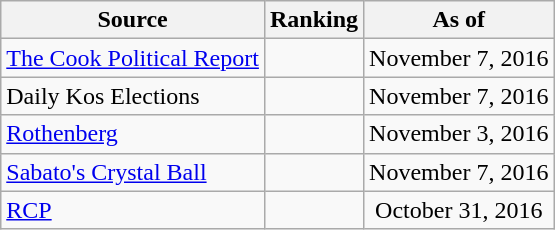<table class="wikitable" style="text-align:center">
<tr>
<th>Source</th>
<th>Ranking</th>
<th>As of</th>
</tr>
<tr>
<td align=left><a href='#'>The Cook Political Report</a></td>
<td></td>
<td>November 7, 2016</td>
</tr>
<tr>
<td align=left>Daily Kos Elections</td>
<td></td>
<td>November 7, 2016</td>
</tr>
<tr>
<td align=left><a href='#'>Rothenberg</a></td>
<td></td>
<td>November 3, 2016</td>
</tr>
<tr>
<td align=left><a href='#'>Sabato's Crystal Ball</a></td>
<td></td>
<td>November 7, 2016</td>
</tr>
<tr>
<td align="left"><a href='#'>RCP</a></td>
<td></td>
<td>October 31, 2016</td>
</tr>
</table>
